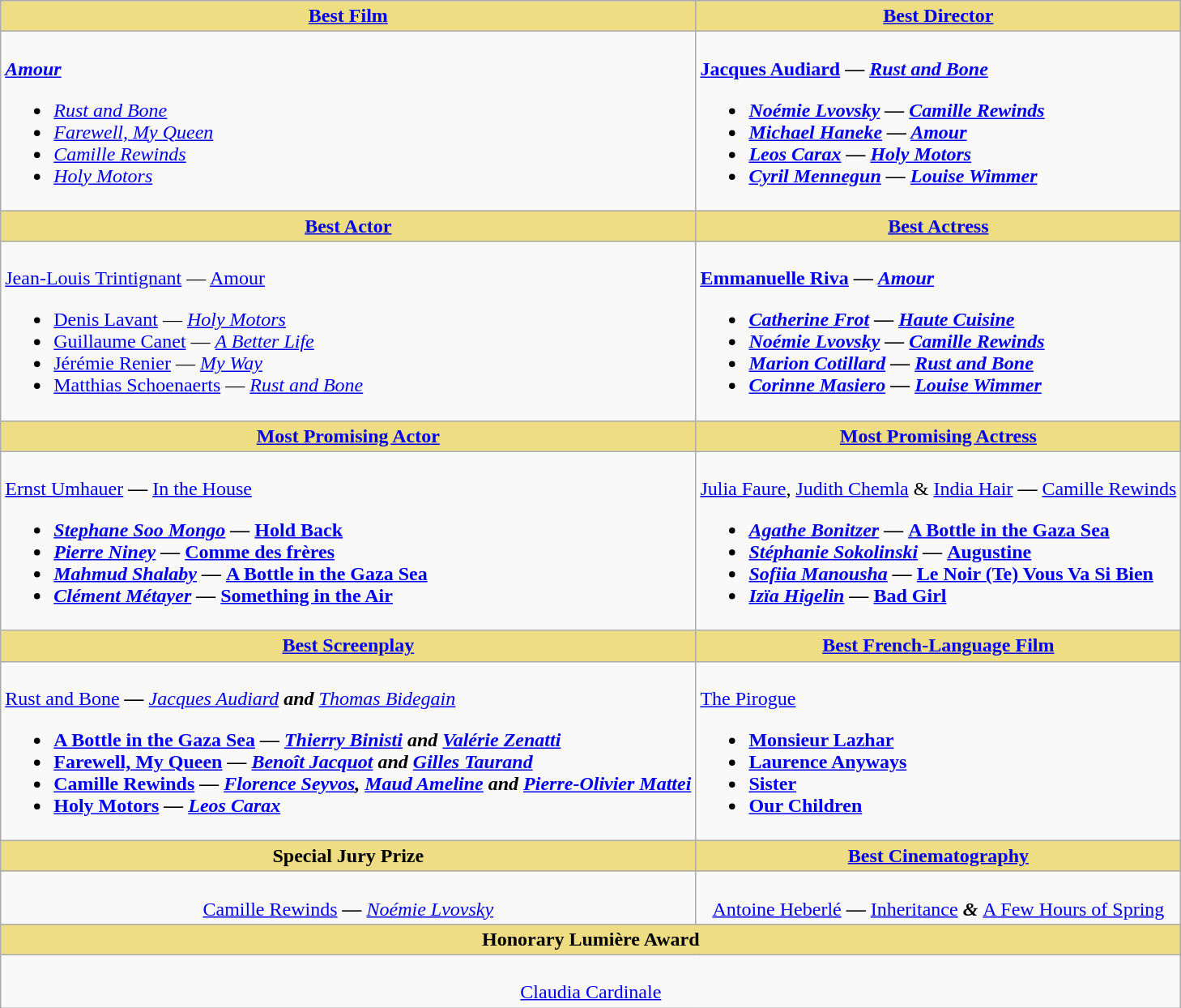<table class=wikitable style="width="150%">
<tr>
<th style="background:#EEDD82;" ! style="width="50%"><a href='#'>Best Film</a></th>
<th style="background:#EEDD82;" ! style="width="50%"><a href='#'>Best Director</a></th>
</tr>
<tr>
<td valign="top"><br><strong><em><a href='#'>Amour</a></em></strong><ul><li><em><a href='#'>Rust and Bone</a></em></li><li><em><a href='#'>Farewell, My Queen</a></em></li><li><em><a href='#'>Camille Rewinds</a></em></li><li><em><a href='#'>Holy Motors</a></em></li></ul></td>
<td valign="top"><br><strong><a href='#'>Jacques Audiard</a> — <em><a href='#'>Rust and Bone</a><strong><em><ul><li><a href='#'>Noémie Lvovsky</a> — </em><a href='#'>Camille Rewinds</a><em></li><li><a href='#'>Michael Haneke</a> — </em><a href='#'>Amour</a><em></li><li><a href='#'>Leos Carax</a> — </em><a href='#'>Holy Motors</a><em></li><li><a href='#'>Cyril Mennegun</a> — </em><a href='#'>Louise Wimmer</a><em></li></ul></td>
</tr>
<tr>
<th style="background:#EEDD82;" ! style="width="50%"><a href='#'>Best Actor</a></th>
<th style="background:#EEDD82;" ! style="width="50%"><a href='#'>Best Actress</a></th>
</tr>
<tr>
<td valign="top"><br></strong><a href='#'>Jean-Louis Trintignant</a> — </em><a href='#'>Amour</a></em></strong><ul><li><a href='#'>Denis Lavant</a> — <em><a href='#'>Holy Motors</a></em></li><li><a href='#'>Guillaume Canet</a> — <em><a href='#'>A Better Life</a></em></li><li><a href='#'>Jérémie Renier</a> — <em><a href='#'>My Way</a></em></li><li><a href='#'>Matthias Schoenaerts</a> — <em><a href='#'>Rust and Bone</a></em></li></ul></td>
<td valign="top"><br><strong> <a href='#'>Emmanuelle Riva</a> — <em><a href='#'>Amour</a><strong><em><ul><li><a href='#'>Catherine Frot</a> — </em><a href='#'>Haute Cuisine</a><em></li><li><a href='#'>Noémie Lvovsky</a> — </em><a href='#'>Camille Rewinds</a><em></li><li><a href='#'>Marion Cotillard</a> — </em><a href='#'>Rust and Bone</a><em></li><li><a href='#'>Corinne Masiero</a> — </em><a href='#'>Louise Wimmer</a><em></li></ul></td>
</tr>
<tr>
<th style="background:#EEDD82;" ! style="width="50%"><a href='#'>Most Promising Actor</a></th>
<th style="background:#EEDD82;" ! style="width="50%"><a href='#'>Most Promising Actress</a></th>
</tr>
<tr>
<td valign="top"><br></em></strong><a href='#'>Ernst Umhauer</a><strong><em> — </em></strong><a href='#'>In the House</a><strong><em><ul><li><a href='#'>Stephane Soo Mongo</a> — </em><a href='#'>Hold Back</a><em></li><li><a href='#'>Pierre Niney</a> — </em><a href='#'>Comme des frères</a><em></li><li><a href='#'>Mahmud Shalaby</a> — </em><a href='#'>A Bottle in the Gaza Sea</a><em></li><li><a href='#'>Clément Métayer</a> — </em><a href='#'>Something in the Air</a><em></li></ul></td>
<td valign="top"><br></strong><a href='#'>Julia Faure</a>, <a href='#'>Judith Chemla</a> & <a href='#'>India Hair</a><strong> — </em></strong><a href='#'>Camille Rewinds</a><strong><em><ul><li><a href='#'>Agathe Bonitzer</a> — </em><a href='#'>A Bottle in the Gaza Sea</a><em></li><li><a href='#'>Stéphanie Sokolinski</a> — </em><a href='#'>Augustine</a><em></li><li><a href='#'>Sofiia Manousha</a> — </em><a href='#'>Le Noir (Te) Vous Va Si Bien</a><em></li><li><a href='#'>Izïa Higelin</a> — </em><a href='#'>Bad Girl</a><em></li></ul></td>
</tr>
<tr>
<th style="background:#EEDD82;" ! style="width="50%"><a href='#'>Best Screenplay</a></th>
<th style="background:#EEDD82;" ! style="width="50%"><a href='#'>Best French-Language Film</a></th>
</tr>
<tr>
<td valign="top"><br></em></strong><a href='#'>Rust and Bone</a><strong><em> — </strong><a href='#'>Jacques Audiard</a><strong> and </strong><a href='#'>Thomas Bidegain</a><strong><ul><li></em><a href='#'>A Bottle in the Gaza Sea</a><em> — <a href='#'>Thierry Binisti</a> and <a href='#'>Valérie Zenatti</a></li><li></em><a href='#'>Farewell, My Queen</a><em> — <a href='#'>Benoît Jacquot</a> and <a href='#'>Gilles Taurand</a></li><li></em><a href='#'>Camille Rewinds</a><em> — <a href='#'>Florence Seyvos</a>, <a href='#'>Maud Ameline</a> and <a href='#'>Pierre-Olivier Mattei</a></li><li></em><a href='#'>Holy Motors</a><em> — <a href='#'>Leos Carax</a></li></ul></td>
<td valign="top"><br></em></strong><a href='#'>The Pirogue</a><strong><em><ul><li></em><a href='#'>Monsieur Lazhar</a><em></li><li></em><a href='#'>Laurence Anyways</a><em></li><li></em><a href='#'>Sister</a><em></li><li></em><a href='#'>Our Children</a><em></li></ul></td>
</tr>
<tr>
<th style="background:#EEDD82;" ! style="width="50%">Special Jury Prize</th>
<th style="background:#EEDD82;" ! style="width="50%"><a href='#'>Best Cinematography</a></th>
</tr>
<tr>
<td align="center" valign="top"><br></em></strong><a href='#'>Camille Rewinds</a><strong><em> — </strong><a href='#'>Noémie Lvovsky</a><strong></td>
<td align="center" valign="top"><br></strong><a href='#'>Antoine Heberlé</a><strong> — </em></strong><a href='#'>Inheritance</a><strong><em> & </em></strong><a href='#'>A Few Hours of Spring</a><strong><em></td>
</tr>
<tr>
<th colspan="2" style="background:#EEDD82;" ! style="width="100%">Honorary Lumière Award</th>
</tr>
<tr>
<td colspan="2" align="center" valign="top"><br></strong><a href='#'>Claudia Cardinale</a><strong></td>
</tr>
</table>
